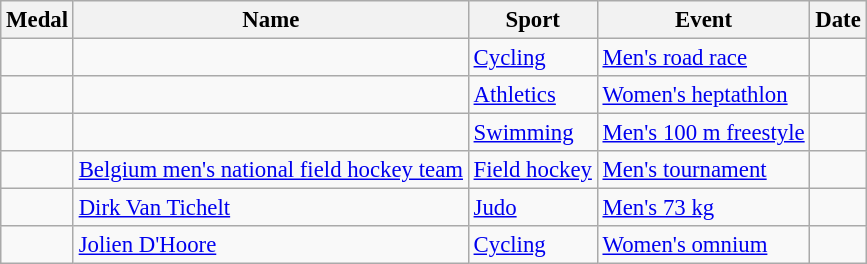<table class="wikitable sortable"  style="font-size:95%">
<tr>
<th>Medal</th>
<th>Name</th>
<th>Sport</th>
<th>Event</th>
<th>Date</th>
</tr>
<tr>
<td></td>
<td></td>
<td><a href='#'>Cycling</a></td>
<td><a href='#'>Men's road race</a></td>
<td></td>
</tr>
<tr>
<td></td>
<td></td>
<td><a href='#'>Athletics</a></td>
<td><a href='#'>Women's heptathlon</a></td>
<td></td>
</tr>
<tr>
<td></td>
<td></td>
<td><a href='#'>Swimming</a></td>
<td><a href='#'>Men's 100 m freestyle</a></td>
<td></td>
</tr>
<tr>
<td></td>
<td><a href='#'>Belgium men's national field hockey team</a><br></td>
<td><a href='#'>Field hockey</a></td>
<td><a href='#'>Men's tournament</a></td>
<td></td>
</tr>
<tr>
<td></td>
<td><a href='#'>Dirk Van Tichelt</a></td>
<td><a href='#'>Judo</a></td>
<td><a href='#'>Men's 73 kg</a></td>
<td></td>
</tr>
<tr>
<td></td>
<td><a href='#'>Jolien D'Hoore</a></td>
<td><a href='#'>Cycling</a></td>
<td><a href='#'>Women's omnium</a></td>
<td></td>
</tr>
</table>
